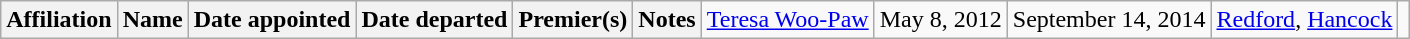<table class="wikitable">
<tr>
<th colspan="2">Affiliation</th>
<th>Name</th>
<th>Date appointed</th>
<th>Date departed</th>
<th>Premier(s)</th>
<th>Notes<br></th>
<td><a href='#'>Teresa Woo-Paw</a></td>
<td>May 8, 2012</td>
<td>September 14, 2014</td>
<td><a href='#'>Redford</a>, <a href='#'>Hancock</a></td>
<td></td>
</tr>
</table>
